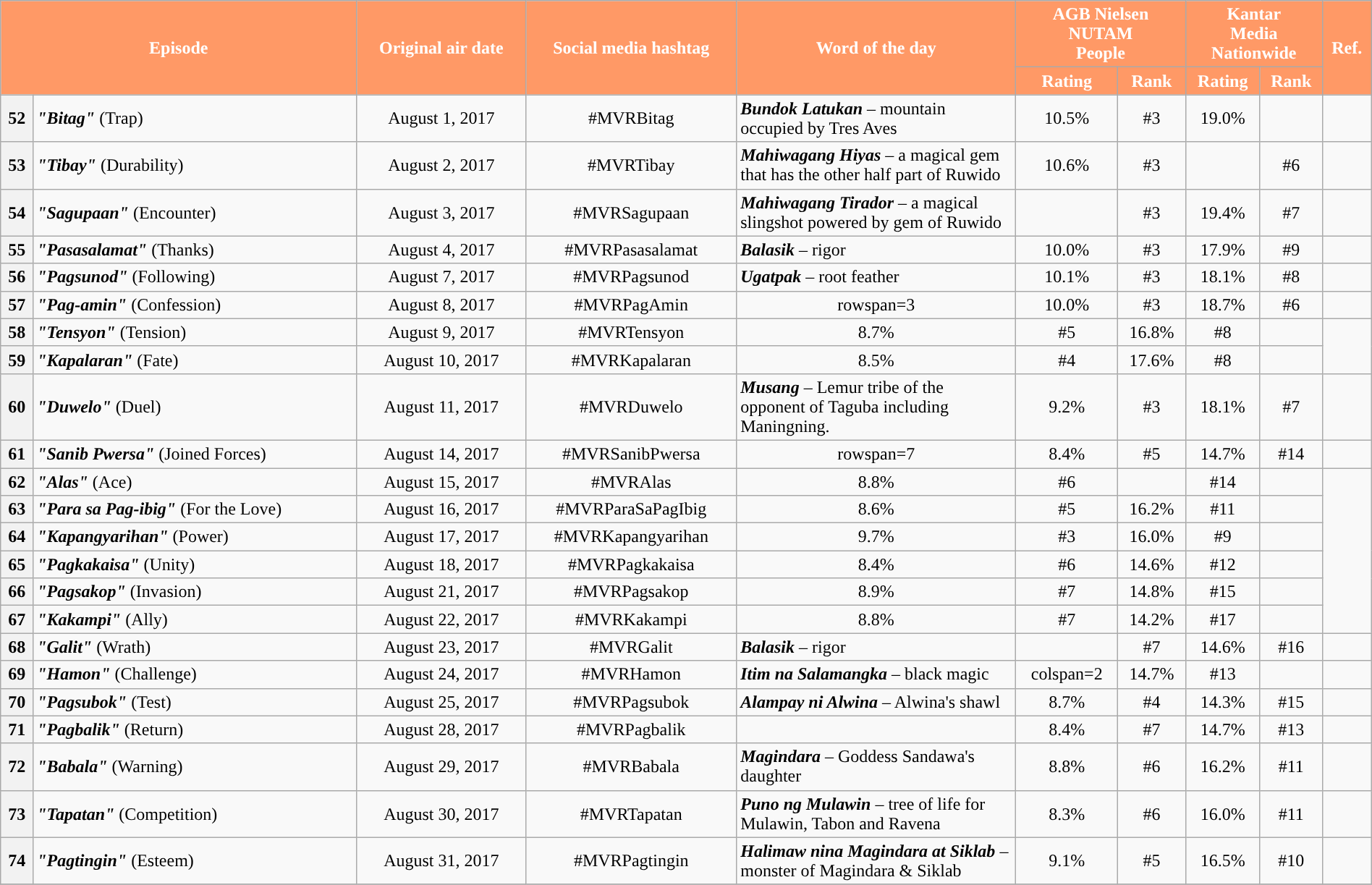<table class="wikitable" style="text-align:center; font-size:100%; line-height:18px;"  width="100%">
<tr>
<th colspan="2" rowspan="2" style="background:#FF9966; color:#ffffff">Episode</th>
<th rowspan="2" style="background:#FF9966; color:#ffffff">Original air date</th>
<th rowspan="2" style="background:#FF9966; color:#ffffff">Social media hashtag</th>
<th rowspan="2" style="background:#FF9966; width:250px; color:#ffffff">Word of the day</th>
<th colspan="2" style="background:#FF9966; color:#ffffff">AGB Nielsen<br>NUTAM<br>People</th>
<th colspan="2" style="background:#FF9966; color:#ffffff">Kantar<br>Media<br>Nationwide</th>
<th rowspan="2" style="background:#FF9966; color:#ffffff">Ref.</th>
</tr>
<tr>
<th style="background-color:#FF9966; color:#ffffff;">Rating</th>
<th style="background-color:#FF9966; color:#ffffff;">Rank</th>
<th style="background-color:#FF9966; color:#ffffff;">Rating</th>
<th style="background-color:#FF9966; color:#ffffff;">Rank</th>
</tr>
<tr>
<th>52</th>
<td style="text-align: left;"><strong><em>"Bitag"</em></strong> (Trap)</td>
<td>August 1, 2017</td>
<td>#MVRBitag</td>
<td style="text-align: left;"><strong><em>Bundok Latukan</em></strong> – mountain occupied by Tres Aves</td>
<td>10.5%</td>
<td>#3</td>
<td>19.0%</td>
<td></td>
<td></td>
</tr>
<tr>
<th>53</th>
<td style="text-align: left;"><strong><em>"Tibay"</em></strong> (Durability)</td>
<td>August 2, 2017</td>
<td>#MVRTibay</td>
<td style="text-align: left;"><strong><em>Mahiwagang Hiyas</em></strong> – a magical gem that has the other half part of Ruwido</td>
<td>10.6%</td>
<td>#3</td>
<td></td>
<td>#6</td>
<td></td>
</tr>
<tr>
<th>54</th>
<td style="text-align: left;"><strong><em>"Sagupaan"</em></strong> (Encounter)</td>
<td>August 3, 2017</td>
<td>#MVRSagupaan</td>
<td style="text-align: left;"><strong><em>Mahiwagang Tirador</em></strong> – a magical slingshot powered by gem of Ruwido</td>
<td></td>
<td>#3</td>
<td>19.4%</td>
<td>#7</td>
<td></td>
</tr>
<tr>
<th>55</th>
<td style="text-align: left;"><strong><em>"Pasasalamat"</em></strong> (Thanks)</td>
<td>August 4, 2017</td>
<td>#MVRPasasalamat</td>
<td style="text-align: left;"><strong><em>Balasik</em></strong> – rigor</td>
<td>10.0%</td>
<td>#3</td>
<td>17.9%</td>
<td>#9</td>
<td></td>
</tr>
<tr>
<th>56</th>
<td style="text-align: left;"><strong><em>"Pagsunod"</em></strong> (Following)</td>
<td>August 7, 2017</td>
<td>#MVRPagsunod</td>
<td style="text-align: left;"><strong><em>Ugatpak</em></strong> – root feather</td>
<td>10.1%</td>
<td>#3</td>
<td>18.1%</td>
<td>#8</td>
<td></td>
</tr>
<tr>
<th>57</th>
<td style="text-align: left;"><strong><em>"Pag-amin"</em></strong> (Confession)</td>
<td>August 8, 2017</td>
<td>#MVRPagAmin</td>
<td>rowspan=3 </td>
<td>10.0%</td>
<td>#3</td>
<td>18.7%</td>
<td>#6</td>
<td></td>
</tr>
<tr>
<th>58</th>
<td style="text-align: left;"><strong><em>"Tensyon"</em></strong> (Tension)</td>
<td>August 9, 2017</td>
<td>#MVRTensyon</td>
<td>8.7%</td>
<td>#5</td>
<td>16.8%</td>
<td>#8</td>
<td></td>
</tr>
<tr>
<th>59</th>
<td style="text-align: left;"><strong><em>"Kapalaran"</em></strong> (Fate)</td>
<td>August 10, 2017</td>
<td>#MVRKapalaran</td>
<td>8.5%</td>
<td>#4</td>
<td>17.6%</td>
<td>#8</td>
<td></td>
</tr>
<tr>
<th>60</th>
<td style="text-align: left;"><strong><em>"Duwelo"</em></strong> (Duel)</td>
<td>August 11, 2017</td>
<td>#MVRDuwelo</td>
<td style="text-align: left;"><strong><em>Musang</em></strong> – Lemur tribe of the opponent of Taguba including Maningning.</td>
<td>9.2%</td>
<td>#3</td>
<td>18.1%</td>
<td>#7</td>
<td></td>
</tr>
<tr>
<th>61</th>
<td style="text-align: left;"><strong><em>"Sanib Pwersa"</em></strong> (Joined Forces)</td>
<td>August 14, 2017</td>
<td>#MVRSanibPwersa</td>
<td>rowspan=7 </td>
<td>8.4%</td>
<td>#5</td>
<td>14.7%</td>
<td>#14</td>
<td></td>
</tr>
<tr>
<th>62</th>
<td style="text-align: left;"><strong><em>"Alas"</em></strong> (Ace)</td>
<td>August 15, 2017</td>
<td>#MVRAlas</td>
<td>8.8%</td>
<td>#6</td>
<td></td>
<td>#14</td>
<td></td>
</tr>
<tr>
<th>63</th>
<td style="text-align: left;"><strong><em>"Para sa Pag-ibig"</em></strong> (For the Love)</td>
<td>August 16, 2017</td>
<td>#MVRParaSaPagIbig</td>
<td>8.6%</td>
<td>#5</td>
<td>16.2%</td>
<td>#11</td>
<td></td>
</tr>
<tr>
<th>64</th>
<td style="text-align: left;"><strong><em>"Kapangyarihan"</em></strong> (Power)</td>
<td>August 17, 2017</td>
<td>#MVRKapangyarihan</td>
<td>9.7%</td>
<td>#3</td>
<td>16.0%</td>
<td>#9</td>
<td></td>
</tr>
<tr>
<th>65</th>
<td style="text-align: left;"><strong><em>"Pagkakaisa"</em></strong> (Unity)</td>
<td>August 18, 2017</td>
<td>#MVRPagkakaisa</td>
<td>8.4%</td>
<td>#6</td>
<td>14.6%</td>
<td>#12</td>
<td></td>
</tr>
<tr>
<th>66</th>
<td style="text-align: left;"><strong><em>"Pagsakop"</em></strong> (Invasion)</td>
<td>August 21, 2017</td>
<td>#MVRPagsakop</td>
<td>8.9%</td>
<td>#7</td>
<td>14.8%</td>
<td>#15</td>
<td></td>
</tr>
<tr>
<th>67</th>
<td style="text-align: left;"><strong><em>"Kakampi"</em></strong> (Ally)</td>
<td>August 22, 2017</td>
<td>#MVRKakampi</td>
<td>8.8%</td>
<td>#7</td>
<td>14.2%</td>
<td>#17</td>
<td></td>
</tr>
<tr>
<th>68</th>
<td style="text-align: left;"><strong><em>"Galit"</em></strong> (Wrath)</td>
<td>August 23, 2017</td>
<td>#MVRGalit</td>
<td style="text-align: left;"><strong><em>Balasik</em></strong> – rigor</td>
<td></td>
<td>#7</td>
<td>14.6%</td>
<td>#16</td>
<td></td>
</tr>
<tr>
<th>69</th>
<td style="text-align: left;"><strong><em>"Hamon"</em></strong> (Challenge)</td>
<td>August 24, 2017</td>
<td>#MVRHamon</td>
<td style="text-align: left;"><strong><em>Itim na Salamangka</em></strong> – black magic</td>
<td>colspan=2 </td>
<td>14.7%</td>
<td>#13</td>
<td></td>
</tr>
<tr>
<th>70</th>
<td style="text-align: left;"><strong><em>"Pagsubok"</em></strong> (Test)</td>
<td>August 25, 2017</td>
<td>#MVRPagsubok</td>
<td style="text-align: left;"><strong><em>Alampay ni Alwina</em></strong> – Alwina's shawl</td>
<td>8.7%</td>
<td>#4</td>
<td>14.3%</td>
<td>#15</td>
<td></td>
</tr>
<tr>
<th>71</th>
<td style="text-align: left;"><strong><em>"Pagbalik"</em></strong> (Return)</td>
<td>August 28, 2017</td>
<td>#MVRPagbalik</td>
<td></td>
<td>8.4%</td>
<td>#7</td>
<td>14.7%</td>
<td>#13</td>
<td></td>
</tr>
<tr>
<th>72</th>
<td style="text-align: left;"><strong><em>"Babala"</em></strong> (Warning)</td>
<td>August 29, 2017</td>
<td>#MVRBabala</td>
<td style="text-align: left;"><strong><em>Magindara</em></strong> – Goddess Sandawa's daughter</td>
<td>8.8%</td>
<td>#6</td>
<td>16.2%</td>
<td>#11</td>
<td></td>
</tr>
<tr>
<th>73</th>
<td style="text-align: left;"><strong><em>"Tapatan"</em></strong> (Competition)</td>
<td>August 30, 2017</td>
<td>#MVRTapatan</td>
<td style="text-align: left;"><strong><em>Puno ng Mulawin</em></strong> – tree of life for Mulawin, Tabon and Ravena</td>
<td>8.3%</td>
<td>#6</td>
<td>16.0%</td>
<td>#11</td>
<td></td>
</tr>
<tr>
<th>74</th>
<td style="text-align: left;"><strong><em>"Pagtingin"</em></strong> (Esteem)</td>
<td>August 31, 2017</td>
<td>#MVRPagtingin</td>
<td style="text-align: left;"><strong><em>Halimaw nina Magindara at Siklab</em></strong> – monster of Magindara & Siklab</td>
<td>9.1%</td>
<td>#5</td>
<td>16.5%</td>
<td>#10</td>
<td></td>
</tr>
<tr>
</tr>
</table>
